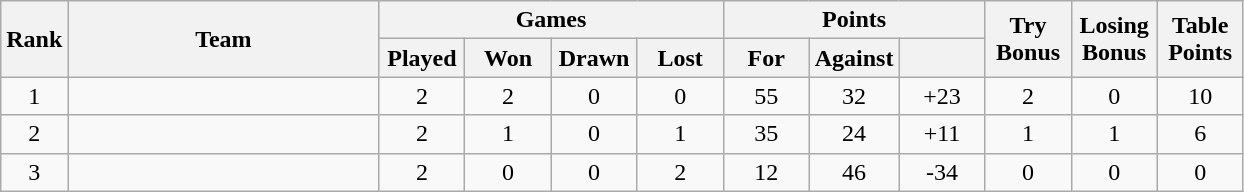<table class="wikitable"  style="text-align: center;">
<tr>
<th rowspan="2" width="20">Rank</th>
<th rowspan="2" width="200">Team</th>
<th colspan="4">Games</th>
<th colspan="3">Points</th>
<th rowspan="2" width="50">Try Bonus</th>
<th rowspan="2" width="50">Losing Bonus</th>
<th rowspan="2" width="50">Table Points</th>
</tr>
<tr>
<th width="50">Played</th>
<th width="50">Won</th>
<th width="50">Drawn</th>
<th width="50">Lost</th>
<th width="50">For</th>
<th width="50">Against</th>
<th width="50"></th>
</tr>
<tr>
<td>1</td>
<td align="left"></td>
<td>2</td>
<td>2</td>
<td>0</td>
<td>0</td>
<td>55</td>
<td>32</td>
<td>+23</td>
<td>2</td>
<td>0</td>
<td>10</td>
</tr>
<tr>
<td>2</td>
<td align="left"></td>
<td>2</td>
<td>1</td>
<td>0</td>
<td>1</td>
<td>35</td>
<td>24</td>
<td>+11</td>
<td>1</td>
<td>1</td>
<td>6</td>
</tr>
<tr>
<td>3</td>
<td align="left"></td>
<td>2</td>
<td>0</td>
<td>0</td>
<td>2</td>
<td>12</td>
<td>46</td>
<td>-34</td>
<td>0</td>
<td>0</td>
<td>0</td>
</tr>
</table>
